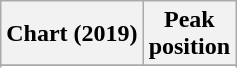<table class="wikitable sortable plainrowheaders" style="text-align:center">
<tr>
<th scope="col">Chart (2019)</th>
<th scope="col">Peak<br>position</th>
</tr>
<tr>
</tr>
<tr>
</tr>
</table>
